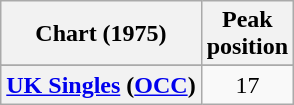<table class="wikitable sortable plainrowheaders" style=margin-bottom:0;>
<tr>
<th scope="col">Chart (1975)</th>
<th scope="col">Peak<br>position</th>
</tr>
<tr>
</tr>
<tr>
<th scope=row><a href='#'>UK Singles</a> (<a href='#'>OCC</a>)</th>
<td style="text-align:center;">17</td>
</tr>
</table>
